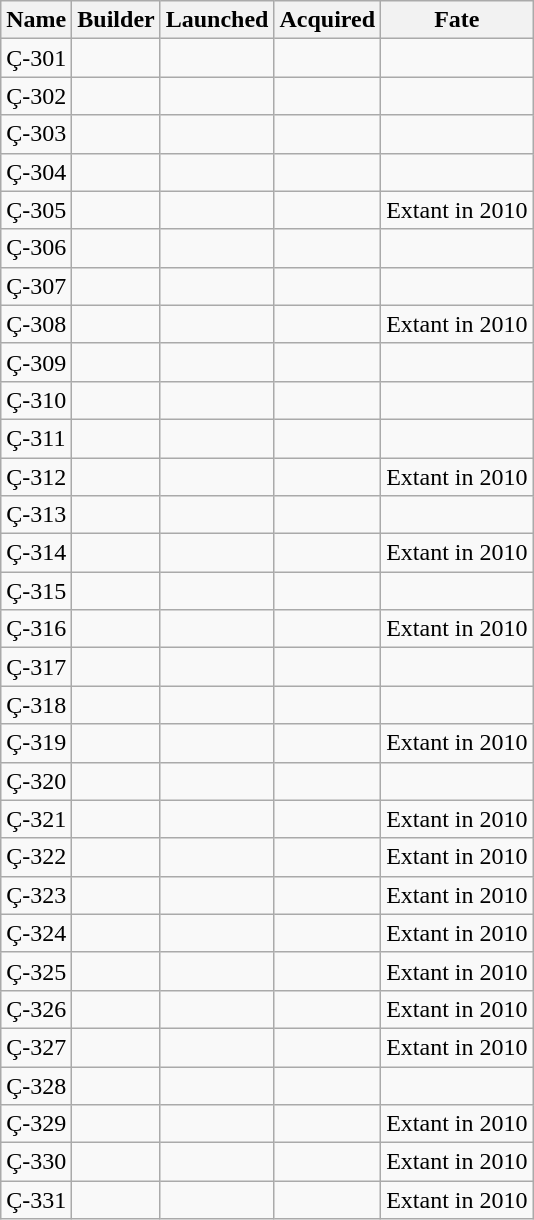<table class="wikitable">
<tr>
<th>Name</th>
<th>Builder</th>
<th>Launched</th>
<th>Acquired</th>
<th>Fate</th>
</tr>
<tr>
<td>Ç-301</td>
<td></td>
<td></td>
<td></td>
<td></td>
</tr>
<tr>
<td>Ç-302</td>
<td></td>
<td></td>
<td></td>
<td></td>
</tr>
<tr>
<td>Ç-303</td>
<td></td>
<td></td>
<td></td>
<td></td>
</tr>
<tr>
<td>Ç-304</td>
<td></td>
<td></td>
<td></td>
<td></td>
</tr>
<tr>
<td>Ç-305</td>
<td></td>
<td></td>
<td></td>
<td>Extant in 2010</td>
</tr>
<tr>
<td>Ç-306</td>
<td></td>
<td></td>
<td></td>
<td></td>
</tr>
<tr>
<td>Ç-307</td>
<td></td>
<td></td>
<td></td>
<td></td>
</tr>
<tr>
<td>Ç-308</td>
<td></td>
<td></td>
<td></td>
<td>Extant in 2010</td>
</tr>
<tr>
<td>Ç-309</td>
<td></td>
<td></td>
<td></td>
<td></td>
</tr>
<tr>
<td>Ç-310</td>
<td></td>
<td></td>
<td></td>
<td></td>
</tr>
<tr>
<td>Ç-311</td>
<td></td>
<td></td>
<td></td>
<td></td>
</tr>
<tr>
<td>Ç-312</td>
<td></td>
<td></td>
<td></td>
<td>Extant in 2010</td>
</tr>
<tr>
<td>Ç-313</td>
<td></td>
<td></td>
<td></td>
<td></td>
</tr>
<tr>
<td>Ç-314</td>
<td></td>
<td></td>
<td></td>
<td>Extant in 2010</td>
</tr>
<tr>
<td>Ç-315</td>
<td></td>
<td></td>
<td></td>
<td></td>
</tr>
<tr>
<td>Ç-316</td>
<td></td>
<td></td>
<td></td>
<td>Extant in 2010</td>
</tr>
<tr>
<td>Ç-317</td>
<td></td>
<td></td>
<td></td>
<td></td>
</tr>
<tr>
<td>Ç-318</td>
<td></td>
<td></td>
<td></td>
<td></td>
</tr>
<tr>
<td>Ç-319</td>
<td></td>
<td></td>
<td></td>
<td>Extant in 2010</td>
</tr>
<tr>
<td>Ç-320</td>
<td></td>
<td></td>
<td></td>
<td></td>
</tr>
<tr>
<td>Ç-321</td>
<td></td>
<td></td>
<td></td>
<td>Extant in 2010</td>
</tr>
<tr>
<td>Ç-322</td>
<td></td>
<td></td>
<td></td>
<td>Extant in 2010</td>
</tr>
<tr>
<td>Ç-323</td>
<td></td>
<td></td>
<td></td>
<td>Extant in 2010</td>
</tr>
<tr>
<td>Ç-324</td>
<td></td>
<td></td>
<td></td>
<td>Extant in 2010</td>
</tr>
<tr>
<td>Ç-325</td>
<td></td>
<td></td>
<td></td>
<td>Extant in 2010</td>
</tr>
<tr>
<td>Ç-326</td>
<td></td>
<td></td>
<td></td>
<td>Extant in 2010</td>
</tr>
<tr>
<td>Ç-327</td>
<td></td>
<td></td>
<td></td>
<td>Extant in 2010</td>
</tr>
<tr>
<td>Ç-328</td>
<td></td>
<td></td>
<td></td>
<td></td>
</tr>
<tr>
<td>Ç-329</td>
<td></td>
<td></td>
<td></td>
<td>Extant in 2010</td>
</tr>
<tr>
<td>Ç-330</td>
<td></td>
<td></td>
<td></td>
<td>Extant in 2010</td>
</tr>
<tr>
<td>Ç-331</td>
<td></td>
<td></td>
<td></td>
<td>Extant in 2010</td>
</tr>
</table>
